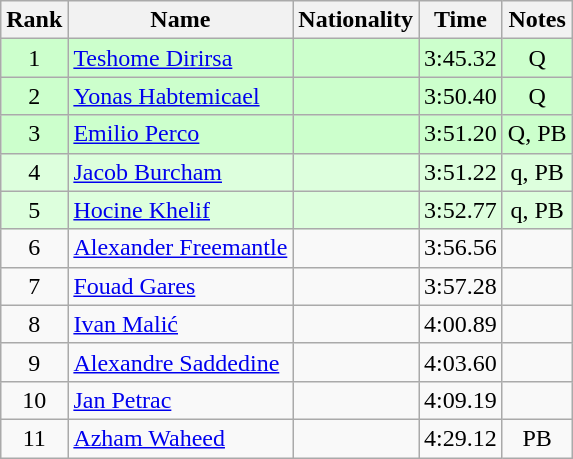<table class="wikitable sortable" style="text-align:center">
<tr>
<th>Rank</th>
<th>Name</th>
<th>Nationality</th>
<th>Time</th>
<th>Notes</th>
</tr>
<tr bgcolor=ccffcc>
<td align=center>1</td>
<td align=left><a href='#'>Teshome Dirirsa</a></td>
<td align=left></td>
<td>3:45.32</td>
<td>Q</td>
</tr>
<tr bgcolor=ccffcc>
<td align=center>2</td>
<td align=left><a href='#'>Yonas Habtemicael</a></td>
<td align=left></td>
<td>3:50.40</td>
<td>Q</td>
</tr>
<tr bgcolor=ccffcc>
<td align=center>3</td>
<td align=left><a href='#'>Emilio Perco</a></td>
<td align=left></td>
<td>3:51.20</td>
<td>Q, PB</td>
</tr>
<tr bgcolor=ddffdd>
<td align=center>4</td>
<td align=left><a href='#'>Jacob Burcham</a></td>
<td align=left></td>
<td>3:51.22</td>
<td>q, PB</td>
</tr>
<tr bgcolor=ddffdd>
<td align=center>5</td>
<td align=left><a href='#'>Hocine Khelif</a></td>
<td align=left></td>
<td>3:52.77</td>
<td>q, PB</td>
</tr>
<tr>
<td align=center>6</td>
<td align=left><a href='#'>Alexander Freemantle</a></td>
<td align=left></td>
<td>3:56.56</td>
<td></td>
</tr>
<tr>
<td align=center>7</td>
<td align=left><a href='#'>Fouad Gares</a></td>
<td align=left></td>
<td>3:57.28</td>
<td></td>
</tr>
<tr>
<td align=center>8</td>
<td align=left><a href='#'>Ivan Malić</a></td>
<td align=left></td>
<td>4:00.89</td>
<td></td>
</tr>
<tr>
<td align=center>9</td>
<td align=left><a href='#'>Alexandre Saddedine</a></td>
<td align=left></td>
<td>4:03.60</td>
<td></td>
</tr>
<tr>
<td align=center>10</td>
<td align=left><a href='#'>Jan Petrac</a></td>
<td align=left></td>
<td>4:09.19</td>
<td></td>
</tr>
<tr>
<td align=center>11</td>
<td align=left><a href='#'>Azham Waheed</a></td>
<td align=left></td>
<td>4:29.12</td>
<td>PB</td>
</tr>
</table>
